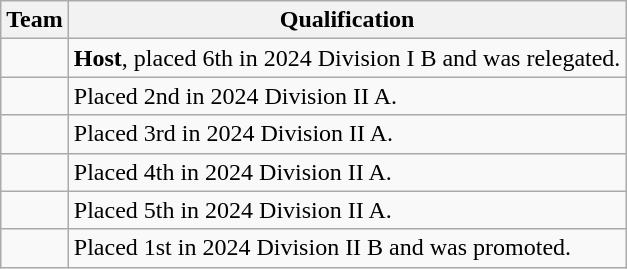<table class="wikitable">
<tr>
<th>Team</th>
<th>Qualification</th>
</tr>
<tr>
<td></td>
<td><strong>Host</strong>, placed 6th in 2024 Division I B and was relegated.</td>
</tr>
<tr>
<td></td>
<td>Placed 2nd in 2024 Division II A.</td>
</tr>
<tr>
<td></td>
<td>Placed 3rd in 2024 Division II A.</td>
</tr>
<tr>
<td></td>
<td>Placed 4th in 2024 Division II A.</td>
</tr>
<tr>
<td></td>
<td>Placed 5th in 2024 Division II A.</td>
</tr>
<tr>
<td></td>
<td>Placed 1st in 2024 Division II B and was promoted.</td>
</tr>
</table>
